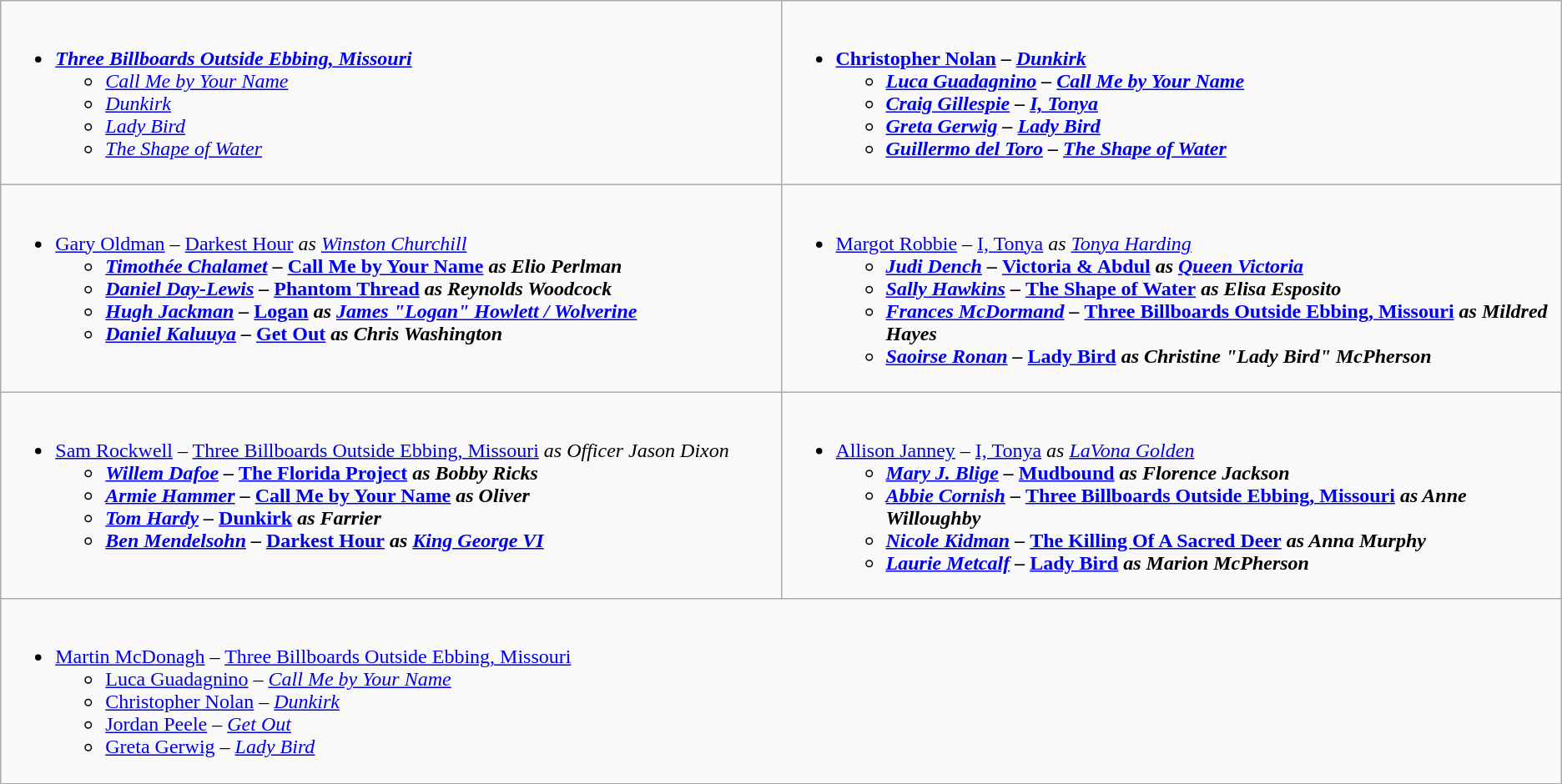<table class=wikitable style="width=300%">
<tr>
<td valign="top" width="50%"><br><ul><li><strong><em><a href='#'>Three Billboards Outside Ebbing, Missouri</a></em></strong><ul><li><em><a href='#'>Call Me by Your Name</a></em></li><li><em><a href='#'>Dunkirk</a></em></li><li><em><a href='#'>Lady Bird</a></em></li><li><em><a href='#'>The Shape of Water</a></em></li></ul></li></ul></td>
<td valign="top" width="50%"><br><ul><li><strong><a href='#'>Christopher Nolan</a> – <em><a href='#'>Dunkirk</a><strong><em><ul><li><a href='#'>Luca Guadagnino</a> – </em><a href='#'>Call Me by Your Name</a><em></li><li><a href='#'>Craig Gillespie</a> – </em><a href='#'>I, Tonya</a><em></li><li><a href='#'>Greta Gerwig</a> – </em><a href='#'>Lady Bird</a><em></li><li><a href='#'>Guillermo del Toro</a> – </em><a href='#'>The Shape of Water</a><em></li></ul></li></ul></td>
</tr>
<tr>
<td valign="top" width="50%"><br><ul><li></strong><a href='#'>Gary Oldman</a> – </em><a href='#'>Darkest Hour</a><em> as <a href='#'>Winston Churchill</a><strong><ul><li><a href='#'>Timothée Chalamet</a> – </em><a href='#'>Call Me by Your Name</a><em> as Elio Perlman</li><li><a href='#'>Daniel Day-Lewis</a> – </em><a href='#'>Phantom Thread</a><em> as Reynolds Woodcock</li><li><a href='#'>Hugh Jackman</a> – </em><a href='#'>Logan</a><em> as <a href='#'>James "Logan" Howlett / Wolverine</a></li><li><a href='#'>Daniel Kaluuya</a> – </em><a href='#'>Get Out</a><em> as Chris Washington</li></ul></li></ul></td>
<td valign="top" width="50%"><br><ul><li></strong><a href='#'>Margot Robbie</a> – </em><a href='#'>I, Tonya</a><em> as <a href='#'>Tonya Harding</a><strong><ul><li><a href='#'>Judi Dench</a> – </em><a href='#'>Victoria & Abdul</a><em> as <a href='#'>Queen Victoria</a></li><li><a href='#'>Sally Hawkins</a> – </em><a href='#'>The Shape of Water</a><em> as Elisa Esposito</li><li><a href='#'>Frances McDormand</a> – </em><a href='#'>Three Billboards Outside Ebbing, Missouri</a><em> as Mildred Hayes</li><li><a href='#'>Saoirse Ronan</a> – </em><a href='#'>Lady Bird</a><em> as Christine "Lady Bird" McPherson</li></ul></li></ul></td>
</tr>
<tr>
<td valign="top" width="50%"><br><ul><li></strong><a href='#'>Sam Rockwell</a> – </em><a href='#'>Three Billboards Outside Ebbing, Missouri</a><em> as Officer Jason Dixon<strong><ul><li><a href='#'>Willem Dafoe</a> – </em><a href='#'>The Florida Project</a><em> as Bobby Ricks</li><li><a href='#'>Armie Hammer</a> – </em><a href='#'>Call Me by Your Name</a><em> as Oliver</li><li><a href='#'>Tom Hardy</a> – </em><a href='#'>Dunkirk</a><em> as Farrier</li><li><a href='#'>Ben Mendelsohn</a> – </em><a href='#'>Darkest Hour</a><em> as <a href='#'>King George VI</a></li></ul></li></ul></td>
<td valign="top" width="50%"><br><ul><li></strong><a href='#'>Allison Janney</a> – </em><a href='#'>I, Tonya</a><em> as <a href='#'>LaVona Golden</a><strong><ul><li><a href='#'>Mary J. Blige</a> – </em><a href='#'>Mudbound</a><em> as Florence Jackson</li><li><a href='#'>Abbie Cornish</a> – </em><a href='#'>Three Billboards Outside Ebbing, Missouri</a><em> as Anne Willoughby</li><li><a href='#'>Nicole Kidman</a> – </em><a href='#'>The Killing Of A Sacred Deer</a><em> as Anna Murphy</li><li><a href='#'>Laurie Metcalf</a> – </em><a href='#'>Lady Bird</a><em> as Marion McPherson</li></ul></li></ul></td>
</tr>
<tr>
<td colspan="2" valign="top" width="50%"><br><ul><li></strong><a href='#'>Martin McDonagh</a> – </em><a href='#'>Three Billboards Outside Ebbing, Missouri</a></em></strong><ul><li><a href='#'>Luca Guadagnino</a> – <em><a href='#'>Call Me by Your Name</a></em></li><li><a href='#'>Christopher Nolan</a> – <em><a href='#'>Dunkirk</a></em></li><li><a href='#'>Jordan Peele</a> – <em><a href='#'>Get Out</a></em></li><li><a href='#'>Greta Gerwig</a> – <em><a href='#'>Lady Bird</a></em></li></ul></li></ul></td>
</tr>
<tr>
</tr>
</table>
